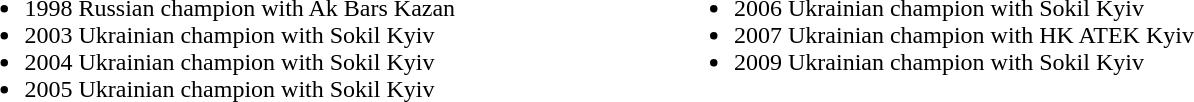<table width="75%">
<tr>
<td valign="top" width="50%" align="left"><br><ul><li>1998 Russian champion with Ak Bars Kazan</li><li>2003 Ukrainian champion with Sokil Kyiv</li><li>2004 Ukrainian champion with Sokil Kyiv</li><li>2005 Ukrainian champion with Sokil Kyiv</li></ul></td>
<td valign="top" width="50%" align="left"><br><ul><li>2006 Ukrainian champion with Sokil Kyiv</li><li>2007 Ukrainian champion with HK ATEK Kyiv</li><li>2009 Ukrainian champion with Sokil Kyiv</li></ul></td>
</tr>
</table>
